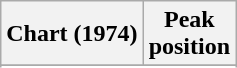<table class="wikitable sortable plainrowheaders">
<tr>
<th>Chart (1974)</th>
<th>Peak<br>position</th>
</tr>
<tr>
</tr>
<tr>
</tr>
<tr>
</tr>
<tr>
</tr>
</table>
